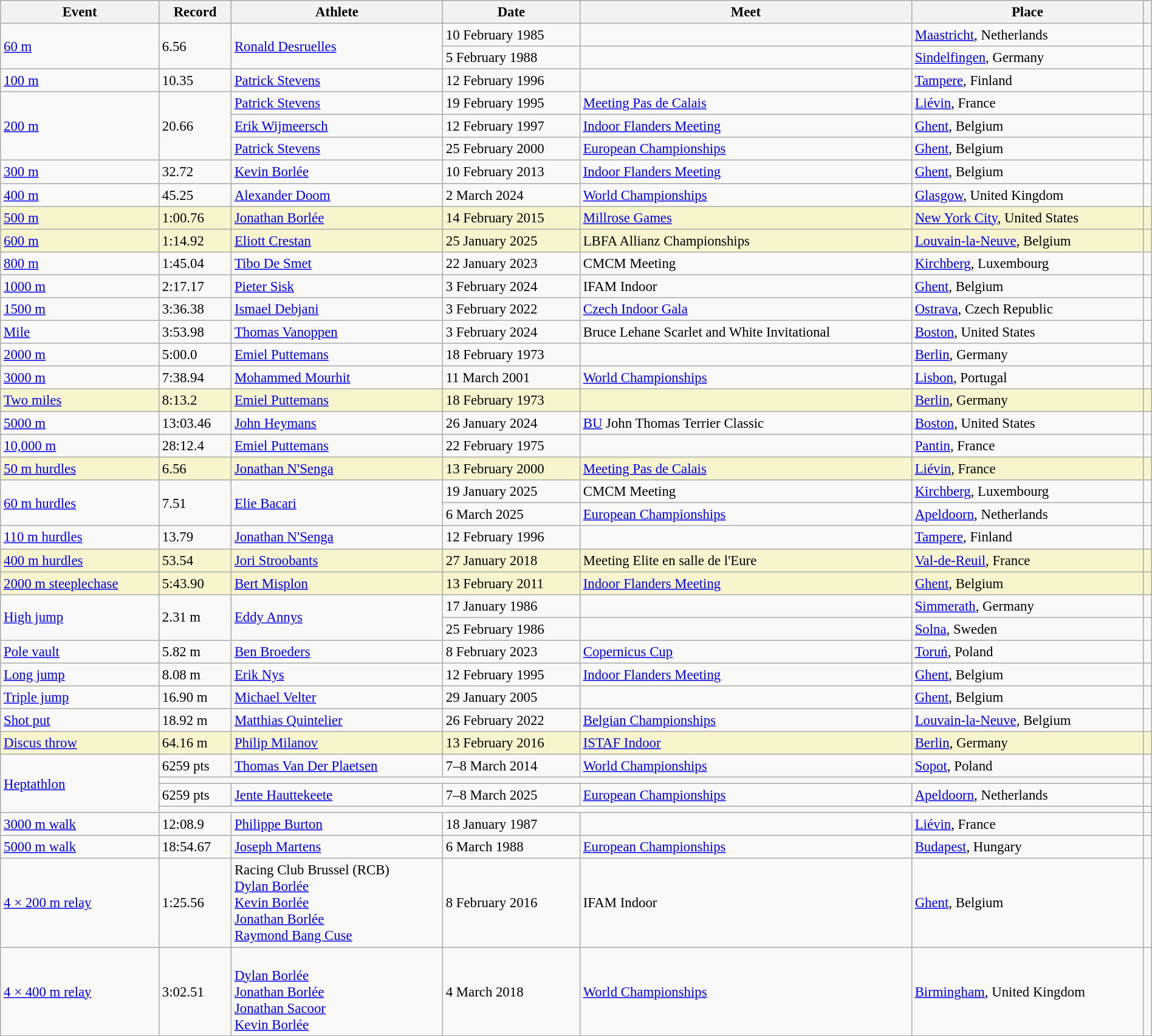<table class="wikitable" style="font-size:95%; width: 100%;">
<tr>
<th>Event</th>
<th>Record</th>
<th>Athlete</th>
<th>Date</th>
<th>Meet</th>
<th>Place</th>
<th></th>
</tr>
<tr>
<td rowspan=2><a href='#'>60 m</a></td>
<td rowspan=2>6.56</td>
<td rowspan=2><a href='#'>Ronald Desruelles</a></td>
<td>10 February 1985</td>
<td></td>
<td><a href='#'>Maastricht</a>, Netherlands</td>
<td></td>
</tr>
<tr>
<td>5 February 1988</td>
<td></td>
<td><a href='#'>Sindelfingen</a>, Germany</td>
<td></td>
</tr>
<tr>
<td><a href='#'>100 m</a></td>
<td>10.35</td>
<td><a href='#'>Patrick Stevens</a></td>
<td>12 February 1996</td>
<td></td>
<td><a href='#'>Tampere</a>, Finland</td>
<td></td>
</tr>
<tr>
<td rowspan=3><a href='#'>200 m</a></td>
<td rowspan=3>20.66</td>
<td><a href='#'>Patrick Stevens</a></td>
<td>19 February 1995</td>
<td><a href='#'>Meeting Pas de Calais</a></td>
<td><a href='#'>Liévin</a>, France</td>
<td></td>
</tr>
<tr>
<td><a href='#'>Erik Wijmeersch</a></td>
<td>12 February 1997</td>
<td><a href='#'>Indoor Flanders Meeting</a></td>
<td><a href='#'>Ghent</a>, Belgium</td>
<td></td>
</tr>
<tr>
<td><a href='#'>Patrick Stevens</a></td>
<td>25 February 2000</td>
<td><a href='#'>European Championships</a></td>
<td><a href='#'>Ghent</a>, Belgium</td>
<td></td>
</tr>
<tr>
<td><a href='#'>300 m</a></td>
<td>32.72</td>
<td><a href='#'>Kevin Borlée</a></td>
<td>10 February 2013</td>
<td><a href='#'>Indoor Flanders Meeting</a></td>
<td><a href='#'>Ghent</a>, Belgium</td>
<td></td>
</tr>
<tr>
<td><a href='#'>400 m</a></td>
<td>45.25</td>
<td><a href='#'>Alexander Doom</a></td>
<td>2 March 2024</td>
<td><a href='#'>World Championships</a></td>
<td><a href='#'>Glasgow</a>, United Kingdom</td>
<td></td>
</tr>
<tr style="background:#f6F5CE;">
<td><a href='#'>500 m</a></td>
<td>1:00.76</td>
<td><a href='#'>Jonathan Borlée</a></td>
<td>14 February 2015</td>
<td><a href='#'>Millrose Games</a></td>
<td><a href='#'>New York City</a>, United States</td>
<td></td>
</tr>
<tr style="background:#f6F5CE;">
<td><a href='#'>600 m</a></td>
<td>1:14.92</td>
<td><a href='#'>Eliott Crestan</a></td>
<td>25 January 2025</td>
<td>LBFA Allianz Championships</td>
<td><a href='#'>Louvain-la-Neuve</a>, Belgium</td>
<td></td>
</tr>
<tr>
<td><a href='#'>800 m</a></td>
<td>1:45.04</td>
<td><a href='#'>Tibo De Smet</a></td>
<td>22 January 2023</td>
<td>CMCM Meeting</td>
<td><a href='#'>Kirchberg</a>, Luxembourg</td>
<td></td>
</tr>
<tr>
<td><a href='#'>1000 m</a></td>
<td>2:17.17</td>
<td><a href='#'>Pieter Sisk</a></td>
<td>3 February 2024</td>
<td>IFAM Indoor</td>
<td><a href='#'>Ghent</a>, Belgium</td>
<td></td>
</tr>
<tr>
<td><a href='#'>1500 m</a></td>
<td>3:36.38</td>
<td><a href='#'>Ismael Debjani</a></td>
<td>3 February 2022</td>
<td><a href='#'>Czech Indoor Gala</a></td>
<td><a href='#'>Ostrava</a>, Czech Republic</td>
<td></td>
</tr>
<tr>
<td><a href='#'>Mile</a></td>
<td>3:53.98</td>
<td><a href='#'>Thomas Vanoppen</a></td>
<td>3 February 2024</td>
<td>Bruce Lehane Scarlet and White Invitational</td>
<td><a href='#'>Boston</a>, United States</td>
<td></td>
</tr>
<tr>
<td><a href='#'>2000 m</a></td>
<td>5:00.0 </td>
<td><a href='#'>Emiel Puttemans</a></td>
<td>18 February 1973</td>
<td></td>
<td><a href='#'>Berlin</a>, Germany</td>
<td></td>
</tr>
<tr>
<td><a href='#'>3000 m</a></td>
<td>7:38.94</td>
<td><a href='#'>Mohammed Mourhit</a></td>
<td>11 March 2001</td>
<td><a href='#'>World Championships</a></td>
<td><a href='#'>Lisbon</a>, Portugal</td>
<td></td>
</tr>
<tr style="background:#f6F5CE;">
<td><a href='#'>Two miles</a></td>
<td>8:13.2 </td>
<td><a href='#'>Emiel Puttemans</a></td>
<td>18 February 1973</td>
<td></td>
<td><a href='#'>Berlin</a>, Germany</td>
<td></td>
</tr>
<tr>
<td><a href='#'>5000 m</a></td>
<td>13:03.46</td>
<td><a href='#'>John Heymans</a></td>
<td>26 January 2024</td>
<td><a href='#'>BU</a> John Thomas Terrier Classic</td>
<td><a href='#'>Boston</a>, United States</td>
<td></td>
</tr>
<tr>
<td><a href='#'>10,000 m</a></td>
<td>28:12.4 </td>
<td><a href='#'>Emiel Puttemans</a></td>
<td>22 February 1975</td>
<td></td>
<td><a href='#'>Pantin</a>, France</td>
<td></td>
</tr>
<tr style="background:#f6F5CE;">
<td><a href='#'>50 m hurdles</a></td>
<td>6.56</td>
<td><a href='#'>Jonathan N'Senga</a></td>
<td>13 February 2000</td>
<td><a href='#'>Meeting Pas de Calais</a></td>
<td><a href='#'>Liévin</a>, France</td>
<td></td>
</tr>
<tr>
<td rowspan=2><a href='#'>60 m hurdles</a></td>
<td rowspan=2>7.51</td>
<td rowspan=2><a href='#'>Elie Bacari</a></td>
<td>19 January 2025</td>
<td>CMCM Meeting</td>
<td><a href='#'>Kirchberg</a>, Luxembourg</td>
<td></td>
</tr>
<tr>
<td>6 March 2025</td>
<td><a href='#'>European Championships</a></td>
<td><a href='#'>Apeldoorn</a>, Netherlands</td>
<td></td>
</tr>
<tr>
<td><a href='#'>110 m hurdles</a></td>
<td>13.79</td>
<td><a href='#'>Jonathan N'Senga</a></td>
<td>12 February 1996</td>
<td></td>
<td><a href='#'>Tampere</a>, Finland</td>
<td></td>
</tr>
<tr style="background:#f6F5CE;">
<td><a href='#'>400 m hurdles</a></td>
<td>53.54</td>
<td><a href='#'>Jori Stroobants</a></td>
<td>27 January 2018</td>
<td>Meeting Elite en salle de l'Eure</td>
<td><a href='#'>Val-de-Reuil</a>, France</td>
<td></td>
</tr>
<tr style="background:#f6F5CE;">
<td><a href='#'>2000 m steeplechase</a></td>
<td>5:43.90</td>
<td><a href='#'>Bert Misplon</a></td>
<td>13 February 2011</td>
<td><a href='#'>Indoor Flanders Meeting</a></td>
<td><a href='#'>Ghent</a>, Belgium</td>
<td></td>
</tr>
<tr>
<td rowspan=2><a href='#'>High jump</a></td>
<td rowspan=2>2.31 m</td>
<td rowspan=2><a href='#'>Eddy Annys</a></td>
<td>17 January 1986</td>
<td></td>
<td><a href='#'>Simmerath</a>, Germany</td>
<td></td>
</tr>
<tr>
<td>25 February 1986</td>
<td></td>
<td><a href='#'>Solna</a>, Sweden</td>
<td></td>
</tr>
<tr>
<td><a href='#'>Pole vault</a></td>
<td>5.82 m</td>
<td><a href='#'>Ben Broeders</a></td>
<td>8 February 2023</td>
<td><a href='#'>Copernicus Cup</a></td>
<td><a href='#'>Toruń</a>, Poland</td>
<td></td>
</tr>
<tr>
<td><a href='#'>Long jump</a></td>
<td>8.08 m</td>
<td><a href='#'>Erik Nys</a></td>
<td>12 February 1995</td>
<td><a href='#'>Indoor Flanders Meeting</a></td>
<td><a href='#'>Ghent</a>, Belgium</td>
<td></td>
</tr>
<tr>
<td><a href='#'>Triple jump</a></td>
<td>16.90 m</td>
<td><a href='#'>Michael Velter</a></td>
<td>29 January 2005</td>
<td></td>
<td><a href='#'>Ghent</a>, Belgium</td>
<td></td>
</tr>
<tr>
<td><a href='#'>Shot put</a></td>
<td>18.92 m</td>
<td><a href='#'>Matthias Quintelier</a></td>
<td>26 February 2022</td>
<td><a href='#'>Belgian Championships</a></td>
<td><a href='#'>Louvain-la-Neuve</a>, Belgium</td>
<td></td>
</tr>
<tr style="background:#f6F5CE;">
<td><a href='#'>Discus throw</a></td>
<td>64.16 m</td>
<td><a href='#'>Philip Milanov</a></td>
<td>13 February 2016</td>
<td><a href='#'>ISTAF Indoor</a></td>
<td><a href='#'>Berlin</a>, Germany</td>
<td></td>
</tr>
<tr>
<td rowspan=4><a href='#'>Heptathlon</a></td>
<td>6259 pts</td>
<td><a href='#'>Thomas Van Der Plaetsen</a></td>
<td>7–8 March 2014</td>
<td><a href='#'>World Championships</a></td>
<td><a href='#'>Sopot</a>, Poland</td>
<td></td>
</tr>
<tr>
<td colspan=5></td>
<td></td>
</tr>
<tr>
<td>6259 pts</td>
<td><a href='#'>Jente Hauttekeete</a></td>
<td>7–8 March 2025</td>
<td><a href='#'>European Championships</a></td>
<td><a href='#'>Apeldoorn</a>, Netherlands</td>
<td></td>
</tr>
<tr>
<td colspan=5></td>
<td></td>
</tr>
<tr>
<td><a href='#'>3000 m walk</a></td>
<td>12:08.9</td>
<td><a href='#'>Philippe Burton</a></td>
<td>18 January 1987</td>
<td></td>
<td><a href='#'>Liévin</a>, France</td>
<td></td>
</tr>
<tr>
<td><a href='#'>5000 m walk</a></td>
<td>18:54.67</td>
<td><a href='#'>Joseph Martens</a></td>
<td>6 March 1988</td>
<td><a href='#'>European Championships</a></td>
<td><a href='#'>Budapest</a>, Hungary</td>
<td></td>
</tr>
<tr>
<td><a href='#'>4 × 200 m relay</a></td>
<td>1:25.56</td>
<td>Racing Club Brussel (RCB)<br><a href='#'>Dylan Borlée</a><br><a href='#'>Kevin Borlée</a><br><a href='#'>Jonathan Borlée</a><br><a href='#'>Raymond Bang Cuse</a></td>
<td>8 February 2016</td>
<td>IFAM Indoor</td>
<td><a href='#'>Ghent</a>, Belgium</td>
<td></td>
</tr>
<tr>
<td><a href='#'>4 × 400 m relay</a></td>
<td>3:02.51</td>
<td><br><a href='#'>Dylan Borlée</a><br><a href='#'>Jonathan Borlée</a><br><a href='#'>Jonathan Sacoor</a><br><a href='#'>Kevin Borlée</a></td>
<td>4 March 2018</td>
<td><a href='#'>World Championships</a></td>
<td><a href='#'>Birmingham</a>, United Kingdom</td>
<td></td>
</tr>
</table>
